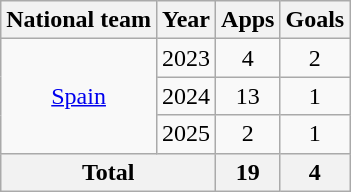<table class="wikitable" style="text-align:center">
<tr>
<th>National team</th>
<th>Year</th>
<th>Apps</th>
<th>Goals</th>
</tr>
<tr>
<td rowspan="3"><a href='#'>Spain</a></td>
<td>2023</td>
<td>4</td>
<td>2</td>
</tr>
<tr>
<td>2024</td>
<td>13</td>
<td>1</td>
</tr>
<tr>
<td>2025</td>
<td>2</td>
<td>1</td>
</tr>
<tr>
<th colspan="2">Total</th>
<th>19</th>
<th>4</th>
</tr>
</table>
